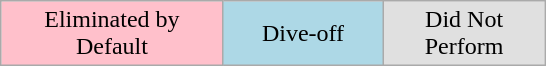<table class="wikitable" style="margin:1em auto; text-align:center;">
<tr>
<td style="background:#FFC0CB; width:140px">Eliminated by Default</td>
<td style="background:lightblue; width:100px">Dive-off</td>
<td style="background:#E0E0E0; width:100px">Did Not Perform</td>
</tr>
</table>
